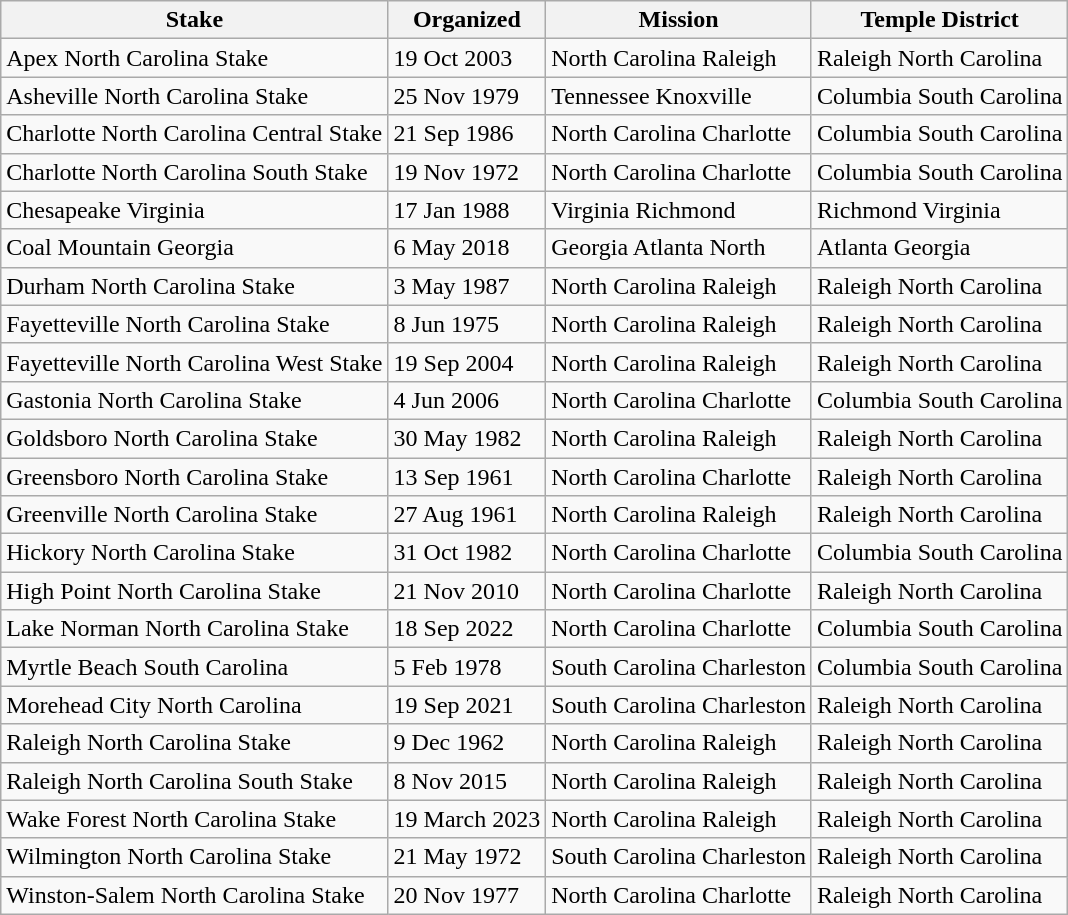<table class="wikitable sortable mw-collapsible mw-collapsed">
<tr>
<th>Stake</th>
<th data-sort-type=date>Organized</th>
<th>Mission</th>
<th>Temple District</th>
</tr>
<tr>
<td>Apex North Carolina Stake</td>
<td>19 Oct 2003</td>
<td>North Carolina Raleigh</td>
<td>Raleigh North Carolina</td>
</tr>
<tr>
<td>Asheville North Carolina Stake</td>
<td>25 Nov 1979</td>
<td>Tennessee Knoxville</td>
<td>Columbia South Carolina</td>
</tr>
<tr>
<td>Charlotte North Carolina Central Stake</td>
<td>21 Sep 1986</td>
<td>North Carolina Charlotte</td>
<td>Columbia South Carolina</td>
</tr>
<tr>
<td>Charlotte North Carolina South Stake</td>
<td>19 Nov 1972</td>
<td>North Carolina Charlotte</td>
<td>Columbia South Carolina</td>
</tr>
<tr>
<td>Chesapeake Virginia</td>
<td>17 Jan 1988</td>
<td>Virginia Richmond</td>
<td>Richmond Virginia</td>
</tr>
<tr>
<td>Coal Mountain Georgia</td>
<td>6 May 2018</td>
<td>Georgia Atlanta North</td>
<td>Atlanta Georgia</td>
</tr>
<tr>
<td>Durham North Carolina Stake</td>
<td>3 May 1987</td>
<td>North Carolina Raleigh</td>
<td>Raleigh North Carolina</td>
</tr>
<tr>
<td>Fayetteville North Carolina Stake</td>
<td>8 Jun 1975</td>
<td>North Carolina Raleigh</td>
<td>Raleigh North Carolina</td>
</tr>
<tr>
<td>Fayetteville North Carolina West Stake</td>
<td>19 Sep 2004</td>
<td>North Carolina Raleigh</td>
<td>Raleigh North Carolina</td>
</tr>
<tr>
<td>Gastonia North Carolina Stake</td>
<td>4 Jun 2006</td>
<td>North Carolina Charlotte</td>
<td>Columbia South Carolina</td>
</tr>
<tr>
<td>Goldsboro North Carolina Stake</td>
<td>30 May 1982</td>
<td>North Carolina Raleigh</td>
<td>Raleigh North Carolina</td>
</tr>
<tr>
<td>Greensboro North Carolina Stake</td>
<td>13 Sep 1961</td>
<td>North Carolina Charlotte</td>
<td>Raleigh North Carolina</td>
</tr>
<tr>
<td>Greenville North Carolina Stake</td>
<td>27 Aug 1961</td>
<td>North Carolina Raleigh</td>
<td>Raleigh North Carolina</td>
</tr>
<tr>
<td>Hickory North Carolina Stake</td>
<td>31 Oct 1982</td>
<td>North Carolina Charlotte</td>
<td>Columbia South Carolina</td>
</tr>
<tr>
<td>High Point North Carolina Stake</td>
<td>21 Nov 2010</td>
<td>North Carolina Charlotte</td>
<td>Raleigh North Carolina</td>
</tr>
<tr>
<td>Lake Norman North Carolina Stake</td>
<td>18 Sep 2022</td>
<td>North Carolina Charlotte</td>
<td>Columbia South Carolina</td>
</tr>
<tr>
<td>Myrtle Beach South Carolina</td>
<td>5 Feb 1978</td>
<td>South Carolina Charleston</td>
<td>Columbia South Carolina</td>
</tr>
<tr>
<td>Morehead City North Carolina</td>
<td>19 Sep 2021</td>
<td>South Carolina Charleston</td>
<td>Raleigh North Carolina</td>
</tr>
<tr>
<td>Raleigh North Carolina Stake</td>
<td>9 Dec 1962</td>
<td>North Carolina Raleigh</td>
<td>Raleigh North Carolina</td>
</tr>
<tr>
<td>Raleigh North Carolina South Stake</td>
<td>8 Nov 2015</td>
<td>North Carolina Raleigh</td>
<td>Raleigh North Carolina</td>
</tr>
<tr>
<td>Wake Forest North Carolina Stake</td>
<td>19 March 2023</td>
<td>North Carolina Raleigh</td>
<td>Raleigh North Carolina</td>
</tr>
<tr>
<td>Wilmington North Carolina Stake</td>
<td>21 May 1972</td>
<td>South Carolina Charleston</td>
<td>Raleigh North Carolina</td>
</tr>
<tr>
<td>Winston-Salem North Carolina Stake</td>
<td>20 Nov 1977</td>
<td>North Carolina Charlotte</td>
<td>Raleigh North Carolina</td>
</tr>
</table>
